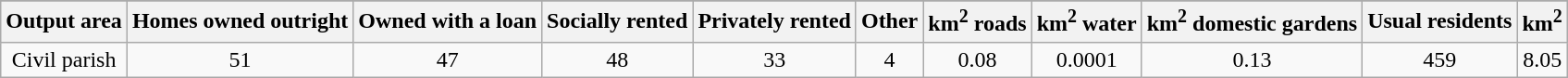<table class="wikitable">
<tr>
</tr>
<tr>
<th>Output area</th>
<th>Homes owned outright</th>
<th>Owned with a loan</th>
<th>Socially rented</th>
<th>Privately rented</th>
<th>Other</th>
<th>km<sup>2</sup> roads</th>
<th>km<sup>2</sup> water</th>
<th>km<sup>2</sup>  domestic gardens</th>
<th>Usual residents</th>
<th>km<sup>2</sup></th>
</tr>
<tr align=center>
<td>Civil parish</td>
<td>51</td>
<td>47</td>
<td>48</td>
<td>33</td>
<td>4</td>
<td>0.08</td>
<td>0.0001</td>
<td>0.13</td>
<td>459</td>
<td>8.05</td>
</tr>
</table>
